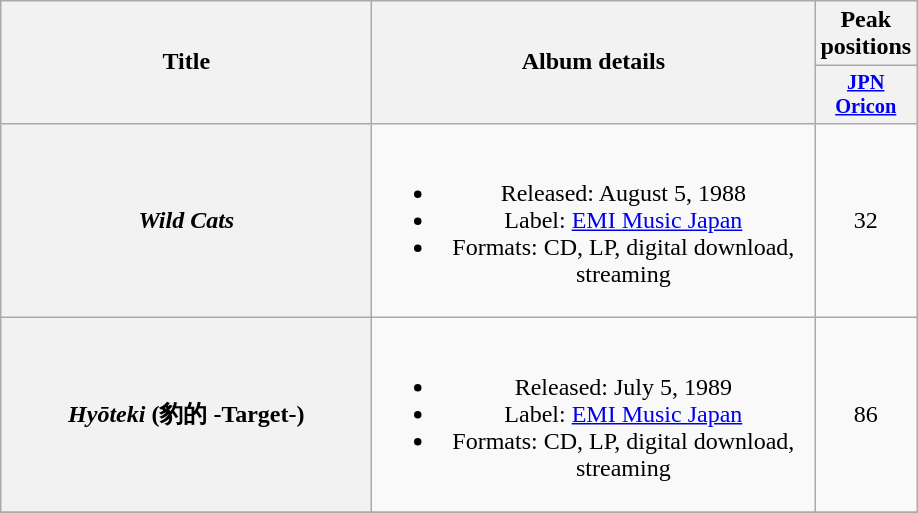<table class="wikitable plainrowheaders" style="text-align:center;">
<tr>
<th style="width:15em;" rowspan="2">Title</th>
<th style="width:18em;" rowspan="2">Album details</th>
<th colspan="1">Peak positions</th>
</tr>
<tr>
<th style="width:3em;font-size:85%"><a href='#'>JPN<br>Oricon</a><br></th>
</tr>
<tr>
<th scope="row"><em>Wild Cats</em></th>
<td><br><ul><li>Released: August 5, 1988</li><li>Label: <a href='#'>EMI Music Japan</a></li><li>Formats: CD, LP, digital download, streaming</li></ul></td>
<td>32</td>
</tr>
<tr>
<th scope="row"><em>Hyōteki</em> (豹的 -Target-)</th>
<td><br><ul><li>Released: July 5, 1989</li><li>Label: <a href='#'>EMI Music Japan</a></li><li>Formats: CD, LP, digital download, streaming</li></ul></td>
<td>86</td>
</tr>
<tr>
</tr>
</table>
